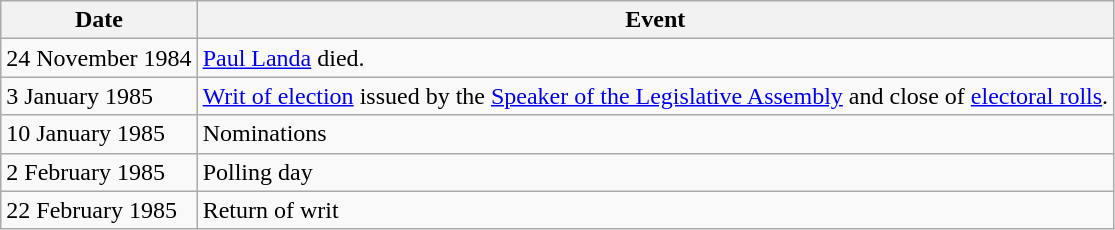<table class="wikitable">
<tr>
<th>Date</th>
<th>Event</th>
</tr>
<tr>
<td>24 November 1984</td>
<td><a href='#'>Paul Landa</a> died.</td>
</tr>
<tr>
<td>3 January 1985</td>
<td><a href='#'>Writ of election</a> issued by the <a href='#'>Speaker of the Legislative Assembly</a> and close of <a href='#'>electoral rolls</a>.</td>
</tr>
<tr>
<td>10 January 1985</td>
<td>Nominations</td>
</tr>
<tr>
<td>2 February 1985</td>
<td>Polling day</td>
</tr>
<tr>
<td>22 February 1985</td>
<td>Return of writ</td>
</tr>
</table>
